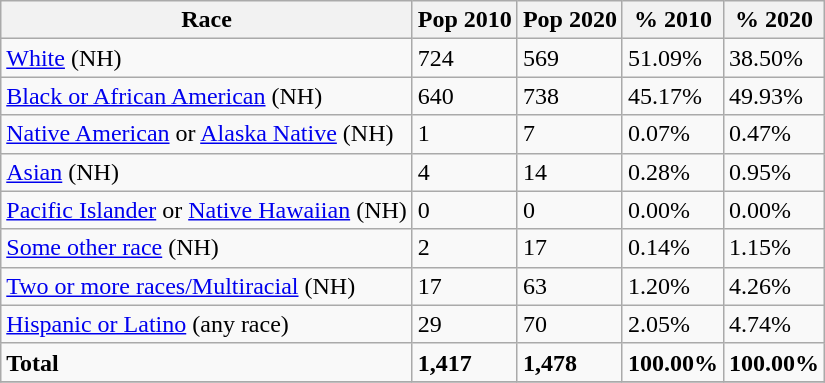<table class="wikitable">
<tr>
<th>Race</th>
<th>Pop 2010</th>
<th>Pop 2020</th>
<th>% 2010</th>
<th>% 2020</th>
</tr>
<tr>
<td><a href='#'>White</a> (NH)</td>
<td>724</td>
<td>569</td>
<td>51.09%</td>
<td>38.50%</td>
</tr>
<tr>
<td><a href='#'>Black or African American</a> (NH)</td>
<td>640</td>
<td>738</td>
<td>45.17%</td>
<td>49.93%</td>
</tr>
<tr>
<td><a href='#'>Native American</a> or <a href='#'>Alaska Native</a> (NH)</td>
<td>1</td>
<td>7</td>
<td>0.07%</td>
<td>0.47%</td>
</tr>
<tr>
<td><a href='#'>Asian</a> (NH)</td>
<td>4</td>
<td>14</td>
<td>0.28%</td>
<td>0.95%</td>
</tr>
<tr>
<td><a href='#'>Pacific Islander</a> or <a href='#'>Native Hawaiian</a> (NH)</td>
<td>0</td>
<td>0</td>
<td>0.00%</td>
<td>0.00%</td>
</tr>
<tr>
<td><a href='#'>Some other race</a> (NH)</td>
<td>2</td>
<td>17</td>
<td>0.14%</td>
<td>1.15%</td>
</tr>
<tr>
<td><a href='#'>Two or more races/Multiracial</a> (NH)</td>
<td>17</td>
<td>63</td>
<td>1.20%</td>
<td>4.26%</td>
</tr>
<tr>
<td><a href='#'>Hispanic or Latino</a> (any race)</td>
<td>29</td>
<td>70</td>
<td>2.05%</td>
<td>4.74%</td>
</tr>
<tr>
<td><strong>Total</strong></td>
<td><strong>1,417</strong></td>
<td><strong>1,478</strong></td>
<td><strong>100.00%</strong></td>
<td><strong>100.00%</strong></td>
</tr>
<tr>
</tr>
</table>
